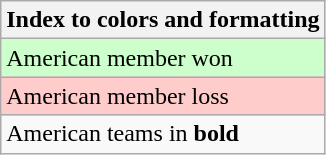<table class="wikitable">
<tr>
<th>Index to colors and formatting</th>
</tr>
<tr bgcolor=#ccffcc>
<td>American member won</td>
</tr>
<tr bgcolor=#ffcccc>
<td>American member loss</td>
</tr>
<tr>
<td>American teams in <strong>bold</strong></td>
</tr>
</table>
